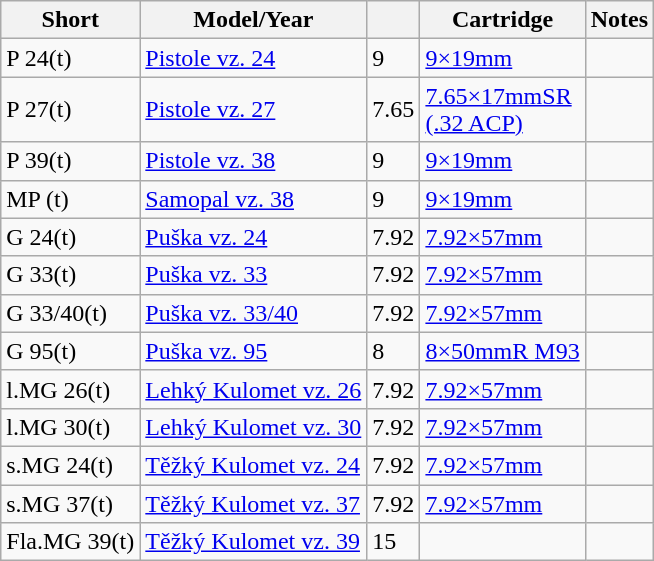<table border="1" class="wikitable sortable">
<tr>
<th>Short<br></th>
<th>Model/Year</th>
<th><br></th>
<th>Cartridge</th>
<th>Notes</th>
</tr>
<tr>
<td>P 24(t)</td>
<td><a href='#'>Pistole vz. 24</a></td>
<td>9</td>
<td><a href='#'>9×19mm</a></td>
<td></td>
</tr>
<tr>
<td>P 27(t)</td>
<td><a href='#'>Pistole vz. 27</a></td>
<td>7.65</td>
<td><a href='#'>7.65×17mmSR<br>(.32 ACP)</a></td>
<td></td>
</tr>
<tr>
<td>P 39(t)</td>
<td><a href='#'>Pistole vz. 38</a></td>
<td>9</td>
<td><a href='#'>9×19mm</a></td>
<td></td>
</tr>
<tr>
<td>MP (t)</td>
<td><a href='#'>Samopal vz. 38</a></td>
<td>9</td>
<td><a href='#'>9×19mm</a></td>
<td></td>
</tr>
<tr>
<td>G 24(t)</td>
<td><a href='#'>Puška vz. 24</a></td>
<td>7.92</td>
<td><a href='#'>7.92×57mm</a></td>
<td></td>
</tr>
<tr>
<td>G 33(t)</td>
<td><a href='#'>Puška vz. 33</a></td>
<td>7.92</td>
<td><a href='#'>7.92×57mm</a></td>
<td></td>
</tr>
<tr>
<td>G 33/40(t)</td>
<td><a href='#'>Puška vz. 33/40</a></td>
<td>7.92</td>
<td><a href='#'>7.92×57mm</a></td>
<td></td>
</tr>
<tr>
<td>G 95(t)</td>
<td><a href='#'>Puška vz. 95</a></td>
<td>8</td>
<td><a href='#'>8×50mmR M93</a></td>
<td></td>
</tr>
<tr>
<td>l.MG 26(t)</td>
<td><a href='#'>Lehký Kulomet vz. 26</a></td>
<td>7.92</td>
<td><a href='#'>7.92×57mm</a></td>
<td></td>
</tr>
<tr>
<td>l.MG 30(t)</td>
<td><a href='#'>Lehký Kulomet vz. 30</a></td>
<td>7.92</td>
<td><a href='#'>7.92×57mm</a></td>
<td></td>
</tr>
<tr>
<td>s.MG 24(t)</td>
<td><a href='#'>Těžký Kulomet vz. 24</a></td>
<td>7.92</td>
<td><a href='#'>7.92×57mm</a></td>
<td></td>
</tr>
<tr>
<td>s.MG 37(t)</td>
<td><a href='#'>Těžký Kulomet vz. 37</a></td>
<td>7.92</td>
<td><a href='#'>7.92×57mm</a></td>
<td></td>
</tr>
<tr>
<td>Fla.MG 39(t)</td>
<td><a href='#'>Těžký Kulomet vz. 39</a></td>
<td>15</td>
<td></td>
<td></td>
</tr>
</table>
